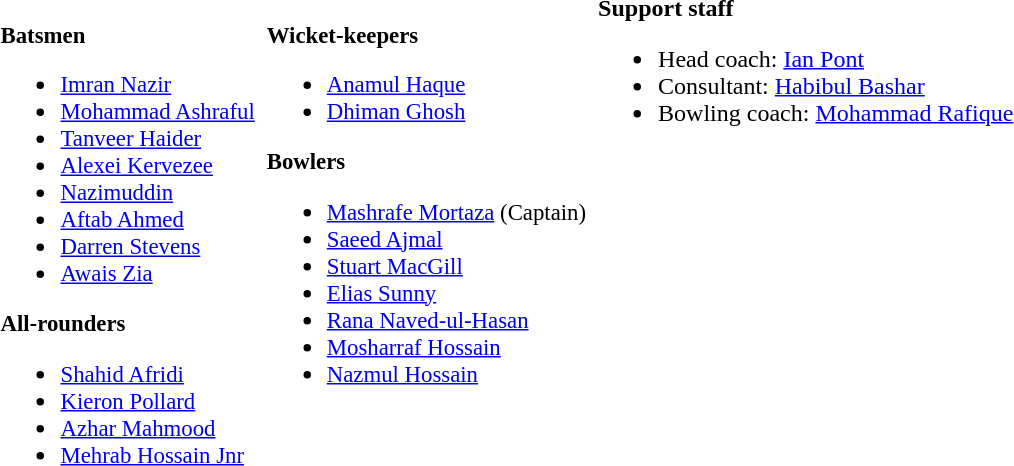<table class="toccolours" style="text-align: left;">
<tr>
</tr>
<tr>
<td style="font-size: 95%;" valign="top"><br><strong>Batsmen</strong><ul><li>  <a href='#'>Imran Nazir</a></li><li>  <a href='#'>Mohammad Ashraful</a></li><li>  <a href='#'>Tanveer Haider</a></li><li>  <a href='#'>Alexei Kervezee</a></li><li>  <a href='#'>Nazimuddin</a></li><li>  <a href='#'>Aftab Ahmed</a></li><li>  <a href='#'>Darren Stevens</a></li><li>  <a href='#'>Awais Zia</a></li></ul><strong>All-rounders</strong><ul><li>  <a href='#'>Shahid Afridi</a></li><li>  <a href='#'>Kieron Pollard</a></li><li>  <a href='#'>Azhar Mahmood</a></li><li>  <a href='#'>Mehrab Hossain Jnr</a></li></ul></td>
<td></td>
<td style="font-size: 95%;" valign="top"><br><strong>Wicket-keepers</strong><ul><li>  <a href='#'>Anamul Haque</a></li><li>  <a href='#'>Dhiman Ghosh</a></li></ul><strong>Bowlers</strong><ul><li>  <a href='#'>Mashrafe Mortaza</a> (Captain)</li><li>  <a href='#'>Saeed Ajmal</a></li><li>  <a href='#'>Stuart MacGill</a></li><li>  <a href='#'>Elias Sunny</a></li><li>  <a href='#'>Rana Naved-ul-Hasan</a></li><li>  <a href='#'>Mosharraf Hossain</a></li><li>  <a href='#'>Nazmul Hossain</a></li></ul></td>
<td></td>
<td valign="top"><strong>Support staff</strong><br><ul><li>Head coach:  <a href='#'>Ian Pont</a></li><li>Consultant:  <a href='#'>Habibul Bashar</a></li><li>Bowling coach:  <a href='#'>Mohammad Rafique</a></li></ul></td>
</tr>
<tr>
</tr>
</table>
